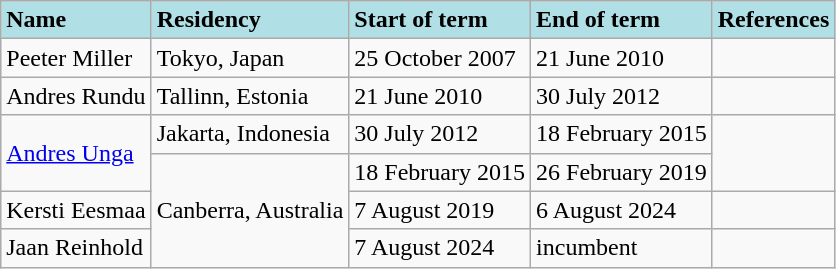<table border="1" class="wikitable">
<tr style="background-color:#B0E0E6;">
<td><strong>Name</strong></td>
<td><strong>Residency</strong></td>
<td><strong>Start of term</strong></td>
<td><strong>End of term</strong></td>
<td><strong>References</strong></td>
</tr>
<tr>
<td>Peeter Miller</td>
<td>Tokyo, Japan</td>
<td>25 October 2007</td>
<td>21 June 2010</td>
<td></td>
</tr>
<tr>
<td>Andres Rundu</td>
<td>Tallinn, Estonia</td>
<td>21 June 2010</td>
<td>30 July 2012</td>
<td></td>
</tr>
<tr>
<td rowspan=2><a href='#'>Andres Unga</a></td>
<td>Jakarta, Indonesia</td>
<td>30 July 2012</td>
<td>18 February 2015</td>
<td rowspan=2></td>
</tr>
<tr>
<td rowspan=3>Canberra, Australia</td>
<td>18 February 2015</td>
<td>26 February 2019</td>
</tr>
<tr>
<td>Kersti Eesmaa</td>
<td>7 August 2019</td>
<td>6 August 2024</td>
<td></td>
</tr>
<tr>
<td>Jaan Reinhold</td>
<td>7 August 2024</td>
<td>incumbent</td>
<td></td>
</tr>
</table>
